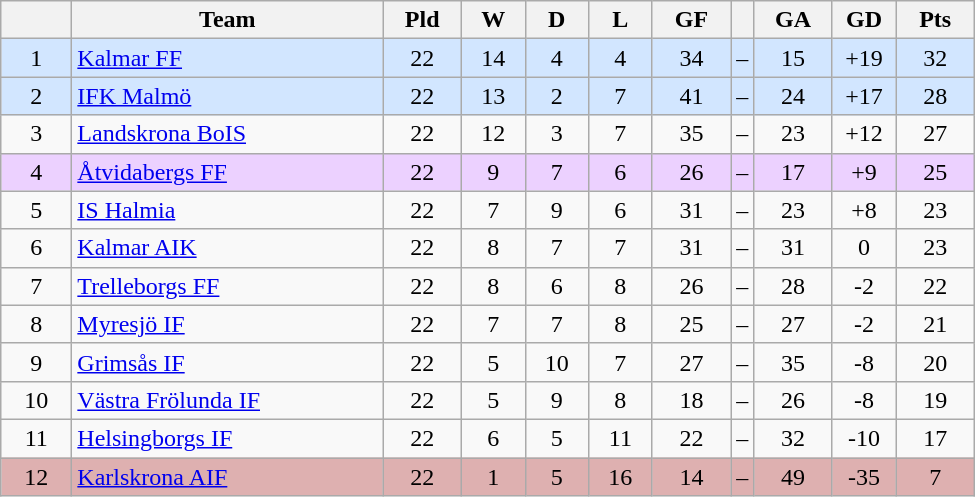<table class="wikitable" style="text-align: center">
<tr>
<th style="width: 40px;"></th>
<th style="width: 200px;">Team</th>
<th style="width: 45px;">Pld</th>
<th style="width: 35px;">W</th>
<th style="width: 35px;">D</th>
<th style="width: 35px;">L</th>
<th style="width: 45px;">GF</th>
<th></th>
<th style="width: 45px;">GA</th>
<th style="width: 35px;">GD</th>
<th style="width: 45px;">Pts</th>
</tr>
<tr style="background: #d2e6ff">
<td>1</td>
<td style="text-align: left;"><a href='#'>Kalmar FF</a></td>
<td>22</td>
<td>14</td>
<td>4</td>
<td>4</td>
<td>34</td>
<td>–</td>
<td>15</td>
<td>+19</td>
<td>32</td>
</tr>
<tr style="background: #d2e6ff">
<td>2</td>
<td style="text-align: left;"><a href='#'>IFK Malmö</a></td>
<td>22</td>
<td>13</td>
<td>2</td>
<td>7</td>
<td>41</td>
<td>–</td>
<td>24</td>
<td>+17</td>
<td>28</td>
</tr>
<tr>
<td>3</td>
<td style="text-align: left;"><a href='#'>Landskrona BoIS</a></td>
<td>22</td>
<td>12</td>
<td>3</td>
<td>7</td>
<td>35</td>
<td>–</td>
<td>23</td>
<td>+12</td>
<td>27</td>
</tr>
<tr style="background: #ecd1ff">
<td>4</td>
<td style="text-align: left;"><a href='#'>Åtvidabergs FF</a></td>
<td>22</td>
<td>9</td>
<td>7</td>
<td>6</td>
<td>26</td>
<td>–</td>
<td>17</td>
<td>+9</td>
<td>25</td>
</tr>
<tr>
<td>5</td>
<td style="text-align: left;"><a href='#'>IS Halmia</a></td>
<td>22</td>
<td>7</td>
<td>9</td>
<td>6</td>
<td>31</td>
<td>–</td>
<td>23</td>
<td>+8</td>
<td>23</td>
</tr>
<tr>
<td>6</td>
<td style="text-align: left;"><a href='#'>Kalmar AIK</a></td>
<td>22</td>
<td>8</td>
<td>7</td>
<td>7</td>
<td>31</td>
<td>–</td>
<td>31</td>
<td>0</td>
<td>23</td>
</tr>
<tr>
<td>7</td>
<td style="text-align: left;"><a href='#'>Trelleborgs FF</a></td>
<td>22</td>
<td>8</td>
<td>6</td>
<td>8</td>
<td>26</td>
<td>–</td>
<td>28</td>
<td>-2</td>
<td>22</td>
</tr>
<tr>
<td>8</td>
<td style="text-align: left;"><a href='#'>Myresjö IF</a></td>
<td>22</td>
<td>7</td>
<td>7</td>
<td>8</td>
<td>25</td>
<td>–</td>
<td>27</td>
<td>-2</td>
<td>21</td>
</tr>
<tr>
<td>9</td>
<td style="text-align: left;"><a href='#'>Grimsås IF</a></td>
<td>22</td>
<td>5</td>
<td>10</td>
<td>7</td>
<td>27</td>
<td>–</td>
<td>35</td>
<td>-8</td>
<td>20</td>
</tr>
<tr>
<td>10</td>
<td style="text-align: left;"><a href='#'>Västra Frölunda IF</a></td>
<td>22</td>
<td>5</td>
<td>9</td>
<td>8</td>
<td>18</td>
<td>–</td>
<td>26</td>
<td>-8</td>
<td>19</td>
</tr>
<tr>
<td>11</td>
<td style="text-align: left;"><a href='#'>Helsingborgs IF</a></td>
<td>22</td>
<td>6</td>
<td>5</td>
<td>11</td>
<td>22</td>
<td>–</td>
<td>32</td>
<td>-10</td>
<td>17</td>
</tr>
<tr style="background: #deb0b0">
<td>12</td>
<td style="text-align: left;"><a href='#'>Karlskrona AIF</a></td>
<td>22</td>
<td>1</td>
<td>5</td>
<td>16</td>
<td>14</td>
<td>–</td>
<td>49</td>
<td>-35</td>
<td>7</td>
</tr>
</table>
